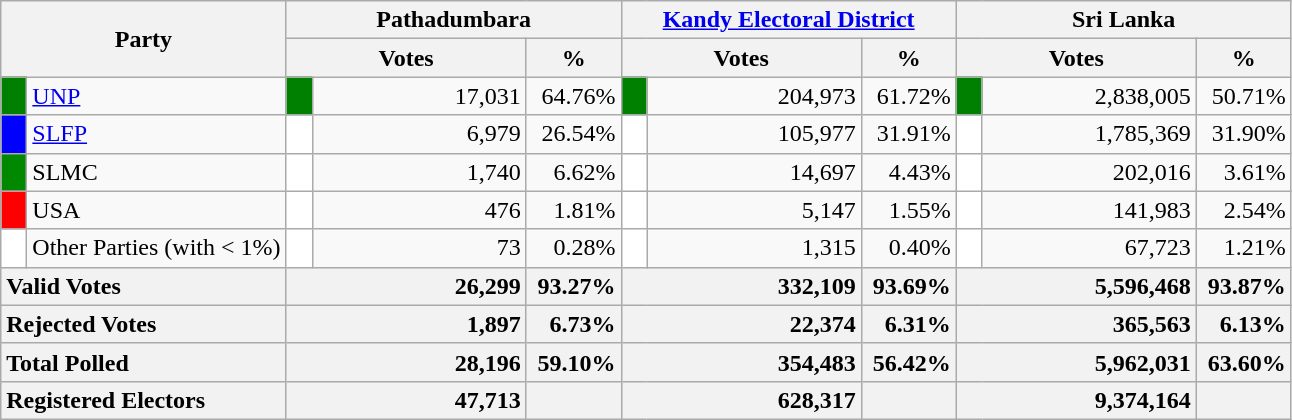<table class="wikitable">
<tr>
<th colspan="2" width="144px"rowspan="2">Party</th>
<th colspan="3" width="216px">Pathadumbara</th>
<th colspan="3" width="216px"><a href='#'>Kandy Electoral District</a></th>
<th colspan="3" width="216px">Sri Lanka</th>
</tr>
<tr>
<th colspan="2" width="144px">Votes</th>
<th>%</th>
<th colspan="2" width="144px">Votes</th>
<th>%</th>
<th colspan="2" width="144px">Votes</th>
<th>%</th>
</tr>
<tr>
<td style="background-color:green;" width="10px"></td>
<td style="text-align:left;"><a href='#'>UNP</a></td>
<td style="background-color:green;" width="10px"></td>
<td style="text-align:right;">17,031</td>
<td style="text-align:right;">64.76%</td>
<td style="background-color:green;" width="10px"></td>
<td style="text-align:right;">204,973</td>
<td style="text-align:right;">61.72%</td>
<td style="background-color:green;" width="10px"></td>
<td style="text-align:right;">2,838,005</td>
<td style="text-align:right;">50.71%</td>
</tr>
<tr>
<td style="background-color:blue;" width="10px"></td>
<td style="text-align:left;"><a href='#'>SLFP</a></td>
<td style="background-color:white;" width="10px"></td>
<td style="text-align:right;">6,979</td>
<td style="text-align:right;">26.54%</td>
<td style="background-color:white;" width="10px"></td>
<td style="text-align:right;">105,977</td>
<td style="text-align:right;">31.91%</td>
<td style="background-color:white;" width="10px"></td>
<td style="text-align:right;">1,785,369</td>
<td style="text-align:right;">31.90%</td>
</tr>
<tr>
<td style="background-color:#008800;" width="10px"></td>
<td style="text-align:left;">SLMC</td>
<td style="background-color:white;" width="10px"></td>
<td style="text-align:right;">1,740</td>
<td style="text-align:right;">6.62%</td>
<td style="background-color:white;" width="10px"></td>
<td style="text-align:right;">14,697</td>
<td style="text-align:right;">4.43%</td>
<td style="background-color:white;" width="10px"></td>
<td style="text-align:right;">202,016</td>
<td style="text-align:right;">3.61%</td>
</tr>
<tr>
<td style="background-color:red;" width="10px"></td>
<td style="text-align:left;">USA</td>
<td style="background-color:white;" width="10px"></td>
<td style="text-align:right;">476</td>
<td style="text-align:right;">1.81%</td>
<td style="background-color:white;" width="10px"></td>
<td style="text-align:right;">5,147</td>
<td style="text-align:right;">1.55%</td>
<td style="background-color:white;" width="10px"></td>
<td style="text-align:right;">141,983</td>
<td style="text-align:right;">2.54%</td>
</tr>
<tr>
<td style="background-color:white;" width="10px"></td>
<td style="text-align:left;">Other Parties (with < 1%)</td>
<td style="background-color:white;" width="10px"></td>
<td style="text-align:right;">73</td>
<td style="text-align:right;">0.28%</td>
<td style="background-color:white;" width="10px"></td>
<td style="text-align:right;">1,315</td>
<td style="text-align:right;">0.40%</td>
<td style="background-color:white;" width="10px"></td>
<td style="text-align:right;">67,723</td>
<td style="text-align:right;">1.21%</td>
</tr>
<tr>
<th colspan="2" width="144px"style="text-align:left;">Valid Votes</th>
<th style="text-align:right;"colspan="2" width="144px">26,299</th>
<th style="text-align:right;">93.27%</th>
<th style="text-align:right;"colspan="2" width="144px">332,109</th>
<th style="text-align:right;">93.69%</th>
<th style="text-align:right;"colspan="2" width="144px">5,596,468</th>
<th style="text-align:right;">93.87%</th>
</tr>
<tr>
<th colspan="2" width="144px"style="text-align:left;">Rejected Votes</th>
<th style="text-align:right;"colspan="2" width="144px">1,897</th>
<th style="text-align:right;">6.73%</th>
<th style="text-align:right;"colspan="2" width="144px">22,374</th>
<th style="text-align:right;">6.31%</th>
<th style="text-align:right;"colspan="2" width="144px">365,563</th>
<th style="text-align:right;">6.13%</th>
</tr>
<tr>
<th colspan="2" width="144px"style="text-align:left;">Total Polled</th>
<th style="text-align:right;"colspan="2" width="144px">28,196</th>
<th style="text-align:right;">59.10%</th>
<th style="text-align:right;"colspan="2" width="144px">354,483</th>
<th style="text-align:right;">56.42%</th>
<th style="text-align:right;"colspan="2" width="144px">5,962,031</th>
<th style="text-align:right;">63.60%</th>
</tr>
<tr>
<th colspan="2" width="144px"style="text-align:left;">Registered Electors</th>
<th style="text-align:right;"colspan="2" width="144px">47,713</th>
<th></th>
<th style="text-align:right;"colspan="2" width="144px">628,317</th>
<th></th>
<th style="text-align:right;"colspan="2" width="144px">9,374,164</th>
<th></th>
</tr>
</table>
